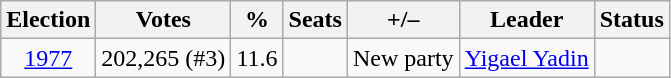<table class=wikitable style=text-align:center>
<tr>
<th>Election</th>
<th>Votes</th>
<th>%</th>
<th>Seats</th>
<th>+/–</th>
<th>Leader</th>
<th>Status</th>
</tr>
<tr>
<td><a href='#'>1977</a></td>
<td>202,265 (#3)</td>
<td>11.6</td>
<td></td>
<td>New party</td>
<td><a href='#'>Yigael Yadin</a></td>
<td></td>
</tr>
</table>
